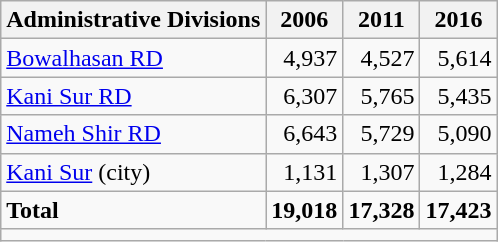<table class="wikitable">
<tr>
<th>Administrative Divisions</th>
<th>2006</th>
<th>2011</th>
<th>2016</th>
</tr>
<tr>
<td><a href='#'>Bowalhasan RD</a></td>
<td style="text-align: right;">4,937</td>
<td style="text-align: right;">4,527</td>
<td style="text-align: right;">5,614</td>
</tr>
<tr>
<td><a href='#'>Kani Sur RD</a></td>
<td style="text-align: right;">6,307</td>
<td style="text-align: right;">5,765</td>
<td style="text-align: right;">5,435</td>
</tr>
<tr>
<td><a href='#'>Nameh Shir RD</a></td>
<td style="text-align: right;">6,643</td>
<td style="text-align: right;">5,729</td>
<td style="text-align: right;">5,090</td>
</tr>
<tr>
<td><a href='#'>Kani Sur</a> (city)</td>
<td style="text-align: right;">1,131</td>
<td style="text-align: right;">1,307</td>
<td style="text-align: right;">1,284</td>
</tr>
<tr>
<td><strong>Total</strong></td>
<td style="text-align: right;"><strong>19,018</strong></td>
<td style="text-align: right;"><strong>17,328</strong></td>
<td style="text-align: right;"><strong>17,423</strong></td>
</tr>
<tr>
<td colspan=4></td>
</tr>
</table>
